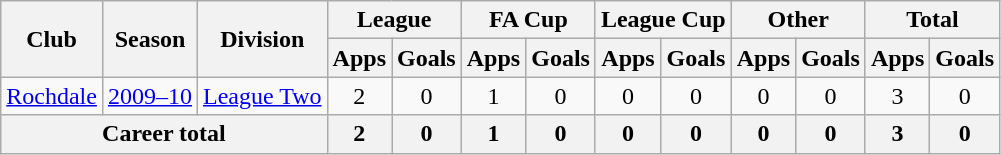<table class="wikitable" style="text-align:center;">
<tr>
<th rowspan="2">Club</th>
<th rowspan="2">Season</th>
<th rowspan="2">Division</th>
<th colspan="2">League</th>
<th colspan="2">FA Cup</th>
<th colspan="2">League Cup</th>
<th colspan="2">Other</th>
<th colspan="2">Total</th>
</tr>
<tr>
<th>Apps</th>
<th>Goals</th>
<th>Apps</th>
<th>Goals</th>
<th>Apps</th>
<th>Goals</th>
<th>Apps</th>
<th>Goals</th>
<th>Apps</th>
<th>Goals</th>
</tr>
<tr>
<td><a href='#'>Rochdale</a></td>
<td><a href='#'>2009–10</a></td>
<td><a href='#'>League Two</a></td>
<td>2</td>
<td>0</td>
<td>1</td>
<td>0</td>
<td>0</td>
<td>0</td>
<td>0</td>
<td>0</td>
<td>3</td>
<td>0</td>
</tr>
<tr>
<th colspan="3">Career total</th>
<th>2</th>
<th>0</th>
<th>1</th>
<th>0</th>
<th>0</th>
<th>0</th>
<th>0</th>
<th>0</th>
<th>3</th>
<th>0</th>
</tr>
</table>
